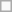<table class="wikitable">
<tr>
<td></td>
</tr>
</table>
